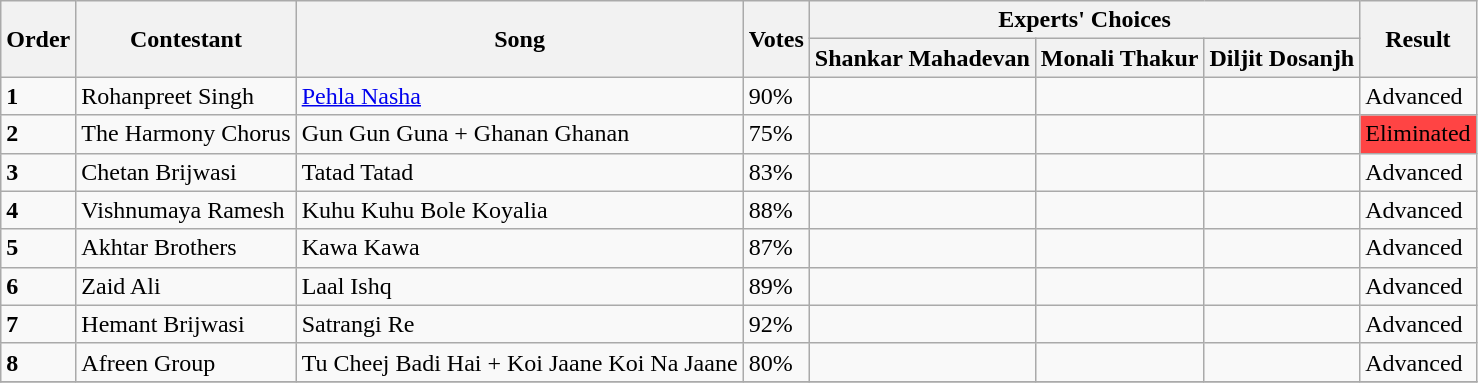<table class="wikitable sortable mw-collapsible">
<tr>
<th rowspan="2">Order</th>
<th rowspan="2">Contestant</th>
<th rowspan="2">Song</th>
<th rowspan="2">Votes</th>
<th colspan="3">Experts' Choices</th>
<th rowspan="2">Result</th>
</tr>
<tr>
<th>Shankar Mahadevan</th>
<th>Monali Thakur</th>
<th>Diljit Dosanjh</th>
</tr>
<tr>
<td><strong>1</strong></td>
<td>Rohanpreet Singh</td>
<td><a href='#'>Pehla Nasha</a></td>
<td>90%</td>
<td></td>
<td></td>
<td></td>
<td>Advanced</td>
</tr>
<tr>
<td><strong>2</strong></td>
<td>The Harmony Chorus</td>
<td>Gun Gun Guna + Ghanan Ghanan</td>
<td>75%</td>
<td></td>
<td></td>
<td></td>
<td bgcolor="#ff4444">Eliminated</td>
</tr>
<tr>
<td><strong>3</strong></td>
<td>Chetan Brijwasi</td>
<td>Tatad Tatad</td>
<td>83%</td>
<td></td>
<td></td>
<td></td>
<td>Advanced</td>
</tr>
<tr>
<td><strong>4</strong></td>
<td>Vishnumaya Ramesh</td>
<td>Kuhu Kuhu Bole Koyalia</td>
<td>88%</td>
<td></td>
<td></td>
<td></td>
<td>Advanced</td>
</tr>
<tr>
<td><strong>5</strong></td>
<td>Akhtar Brothers</td>
<td>Kawa Kawa</td>
<td>87%</td>
<td></td>
<td></td>
<td></td>
<td>Advanced</td>
</tr>
<tr>
<td><strong>6</strong></td>
<td>Zaid Ali</td>
<td>Laal Ishq</td>
<td>89%</td>
<td></td>
<td></td>
<td></td>
<td>Advanced</td>
</tr>
<tr>
<td><strong>7</strong></td>
<td>Hemant Brijwasi</td>
<td>Satrangi Re</td>
<td>92%</td>
<td></td>
<td></td>
<td></td>
<td>Advanced</td>
</tr>
<tr>
<td><strong>8</strong></td>
<td>Afreen Group</td>
<td>Tu Cheej Badi Hai + Koi Jaane Koi Na Jaane</td>
<td>80%</td>
<td></td>
<td></td>
<td></td>
<td>Advanced</td>
</tr>
<tr>
</tr>
</table>
